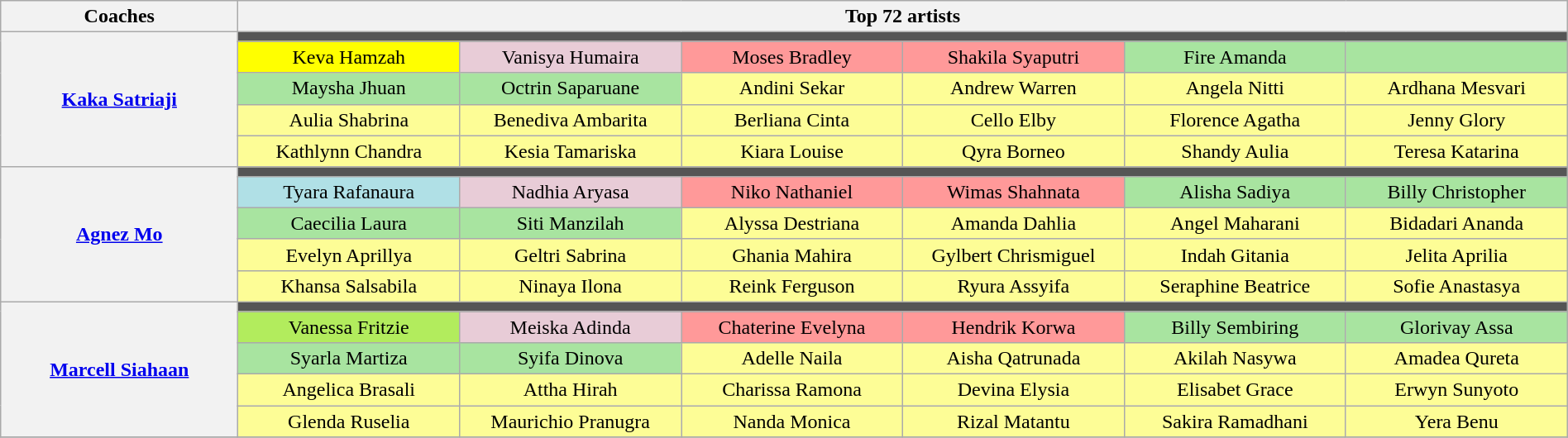<table class="wikitable" style="text-align:center; width:100%;">
<tr>
<th scope="col" style="width:15%;">Coaches</th>
<th scope="col" style="width:85%;" colspan="10">Top 72 artists</th>
</tr>
<tr>
<th rowspan="5"><a href='#'>Kaka Satriaji</a></th>
<td colspan="6" style="background:#555;"></td>
</tr>
<tr>
<td style="width:14%;" bgcolor="yellow">Keva Hamzah</td>
<td style="width:14%;" bgcolor="#E8CCD7">Vanisya Humaira</td>
<td style="width:14%; "bgcolor="#FF9999">Moses Bradley</td>
<td style="width:14%; "bgcolor="#FF9999">Shakila Syaputri</td>
<td style="width:14%; "bgcolor="#A8E4A0">Fire Amanda</td>
<td style="width:14%; "bgcolor="#A8E4A0"></td>
</tr>
<tr>
<td style="width:14%; "bgcolor="#A8E4A0">Maysha Jhuan</td>
<td style="width:14%; "bgcolor="#A8E4A0">Octrin Saparuane</td>
<td style="background:#FDFD96;">Andini Sekar</td>
<td style="background:#FDFD96;">Andrew Warren</td>
<td style="background:#FDFD96;">Angela Nitti</td>
<td style="background:#FDFD96;">Ardhana Mesvari</td>
</tr>
<tr>
<td style="background:#FDFD96;">Aulia Shabrina</td>
<td style="background:#FDFD96;">Benediva Ambarita</td>
<td style="background:#FDFD96;">Berliana Cinta</td>
<td style="background:#FDFD96;">Cello Elby</td>
<td style="background:#FDFD96;">Florence Agatha</td>
<td style="background:#FDFD96;">Jenny Glory</td>
</tr>
<tr>
<td style="background:#FDFD96;">Kathlynn Chandra</td>
<td style="background:#FDFD96;">Kesia Tamariska</td>
<td style="background:#FDFD96;">Kiara Louise</td>
<td style="background:#FDFD96;">Qyra Borneo</td>
<td style="background:#FDFD96;">Shandy Aulia</td>
<td style="background:#FDFD96;">Teresa Katarina</td>
</tr>
<tr>
<th rowspan="5"><a href='#'>Agnez Mo</a></th>
<td colspan="6" style="background:#555;"></td>
</tr>
<tr>
<td style="background:#b0e0e6;">Tyara Rafanaura</td>
<td style="background:#e8ccd7;">Nadhia Aryasa</td>
<td style="background:#FF9999;">Niko Nathaniel</td>
<td style="background:#FF9999;">Wimas Shahnata</td>
<td style="background:#A8E4A0;">Alisha Sadiya</td>
<td style="background:#A8E4A0;">Billy Christopher</td>
</tr>
<tr>
<td style="background:#A8E4A0;">Caecilia Laura</td>
<td style="background:#A8E4A0;">Siti Manzilah</td>
<td style="background:#FDFD96;">Alyssa Destriana</td>
<td style="background:#FDFD96;">Amanda Dahlia</td>
<td style="background:#FDFD96;">Angel Maharani</td>
<td style="background:#FDFD96;">Bidadari Ananda</td>
</tr>
<tr>
<td style="background:#FDFD96;">Evelyn Aprillya</td>
<td style="background:#FDFD96;">Geltri Sabrina</td>
<td style="background:#FDFD96;">Ghania Mahira</td>
<td style="background:#FDFD96;">Gylbert Chrismiguel</td>
<td style="background:#FDFD96;">Indah Gitania</td>
<td style="background:#FDFD96;">Jelita Aprilia</td>
</tr>
<tr>
<td style="background:#FDFD96;">Khansa Salsabila</td>
<td style="background:#FDFD96;">Ninaya Ilona</td>
<td style="background:#FDFD96;">Reink Ferguson</td>
<td style="background:#FDFD96;">Ryura Assyifa</td>
<td style="background:#FDFD96;">Seraphine Beatrice</td>
<td style="background:#FDFD96;">Sofie Anastasya</td>
</tr>
<tr>
<th rowspan="5"><a href='#'>Marcell Siahaan</a></th>
<td colspan="6" style="background:#555;"></td>
</tr>
<tr>
<td style="background:#b2ec5d;">Vanessa Fritzie</td>
<td style="background:#e8ccd7;">Meiska Adinda</td>
<td style="background:#FF9999;">Chaterine Evelyna</td>
<td style="background:#FF9999;">Hendrik Korwa</td>
<td style="background:#A8E4A0;">Billy Sembiring</td>
<td style="background:#A8E4A0;">Glorivay Assa</td>
</tr>
<tr>
<td style="background:#A8E4A0;">Syarla Martiza</td>
<td style="background:#A8E4A0;">Syifa Dinova</td>
<td style="background:#FDFD96;">Adelle Naila</td>
<td style="background:#FDFD96;">Aisha Qatrunada</td>
<td style="background:#FDFD96;">Akilah Nasywa</td>
<td style="background:#FDFD96;">Amadea Qureta</td>
</tr>
<tr>
<td style="background:#FDFD96;">Angelica Brasali</td>
<td style="background:#FDFD96;">Attha Hirah</td>
<td style="background:#FDFD96;">Charissa Ramona</td>
<td style="background:#FDFD96;">Devina Elysia</td>
<td style="background:#FDFD96;">Elisabet Grace</td>
<td style="background:#FDFD96;">Erwyn Sunyoto</td>
</tr>
<tr>
<td style="background:#FDFD96;">Glenda Ruselia</td>
<td style="background:#FDFD96;">Maurichio Pranugra</td>
<td style="background:#FDFD96;">Nanda Monica</td>
<td style="background:#FDFD96;">Rizal Matantu</td>
<td style="background:#FDFD96;">Sakira Ramadhani</td>
<td style="background:#FDFD96;">Yera Benu</td>
</tr>
<tr>
</tr>
</table>
